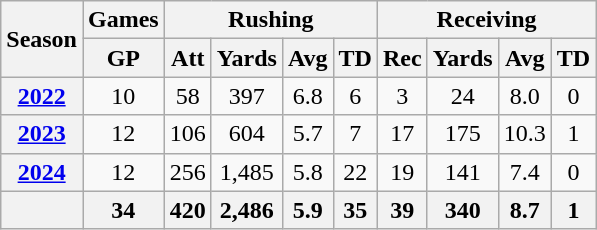<table class="wikitable" style="text-align:center;">
<tr>
<th rowspan="2">Season</th>
<th>Games</th>
<th colspan="4">Rushing</th>
<th colspan="4">Receiving</th>
</tr>
<tr>
<th>GP</th>
<th>Att</th>
<th>Yards</th>
<th>Avg</th>
<th>TD</th>
<th>Rec</th>
<th>Yards</th>
<th>Avg</th>
<th>TD</th>
</tr>
<tr>
<th><a href='#'>2022</a></th>
<td>10</td>
<td>58</td>
<td>397</td>
<td>6.8</td>
<td>6</td>
<td>3</td>
<td>24</td>
<td>8.0</td>
<td>0</td>
</tr>
<tr>
<th><a href='#'>2023</a></th>
<td>12</td>
<td>106</td>
<td>604</td>
<td>5.7</td>
<td>7</td>
<td>17</td>
<td>175</td>
<td>10.3</td>
<td>1</td>
</tr>
<tr>
<th><a href='#'>2024</a></th>
<td>12</td>
<td>256</td>
<td>1,485</td>
<td>5.8</td>
<td>22</td>
<td>19</td>
<td>141</td>
<td>7.4</td>
<td>0</td>
</tr>
<tr>
<th></th>
<th>34</th>
<th>420</th>
<th>2,486</th>
<th>5.9</th>
<th>35</th>
<th>39</th>
<th>340</th>
<th>8.7</th>
<th>1</th>
</tr>
</table>
